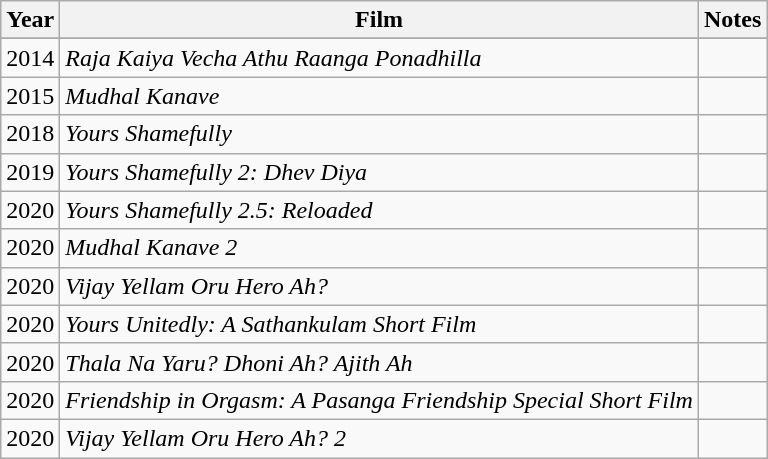<table class="wikitable sortable">
<tr>
<th>Year</th>
<th>Film</th>
<th>Notes</th>
</tr>
<tr>
</tr>
<tr>
<td>2014</td>
<td><em>Raja Kaiya Vecha Athu Raanga Ponadhilla</em></td>
<td></td>
</tr>
<tr>
<td>2015</td>
<td><em>Mudhal Kanave</em></td>
<td></td>
</tr>
<tr>
<td>2018</td>
<td><em>Yours Shamefully</em></td>
<td></td>
</tr>
<tr>
<td>2019</td>
<td><em>Yours Shamefully 2: Dhev Diya</em></td>
<td></td>
</tr>
<tr>
<td>2020</td>
<td><em>Yours Shamefully 2.5: Reloaded</em></td>
<td></td>
</tr>
<tr>
<td>2020</td>
<td><em>Mudhal Kanave 2</em></td>
<td></td>
</tr>
<tr>
<td>2020</td>
<td><em>Vijay Yellam Oru Hero Ah?</em></td>
<td></td>
</tr>
<tr>
<td>2020</td>
<td><em>Yours Unitedly: A Sathankulam Short Film</em></td>
<td></td>
</tr>
<tr>
<td>2020</td>
<td><em>Thala Na Yaru? Dhoni Ah? Ajith Ah</em></td>
<td></td>
</tr>
<tr>
<td>2020</td>
<td><em>Friendship in Orgasm: A Pasanga Friendship Special Short Film </em></td>
<td></td>
</tr>
<tr>
<td>2020</td>
<td><em>Vijay Yellam Oru Hero Ah? 2</em></td>
<td></td>
</tr>
</table>
